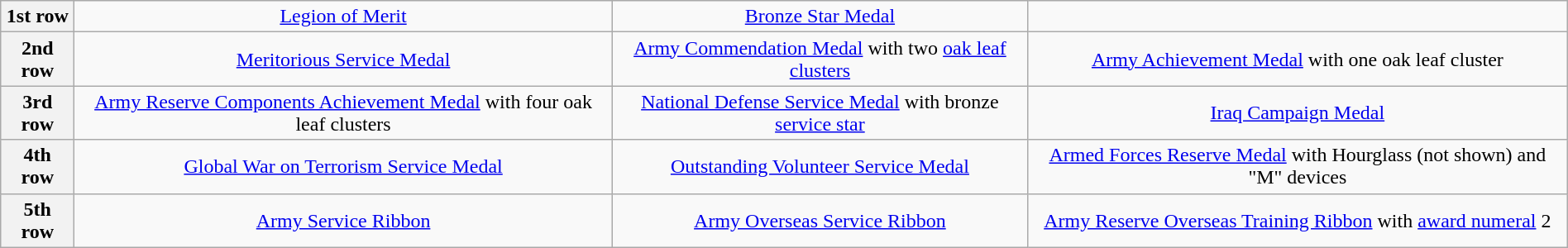<table class="wikitable" style="margin:1em auto; text-align:center;">
<tr>
<th>1st row</th>
<td><a href='#'>Legion of Merit</a></td>
<td><a href='#'>Bronze Star Medal</a></td>
</tr>
<tr>
<th>2nd row</th>
<td><a href='#'>Meritorious Service Medal</a></td>
<td><a href='#'>Army Commendation Medal</a> with two <a href='#'>oak leaf clusters</a></td>
<td><a href='#'>Army Achievement Medal</a> with one oak leaf cluster</td>
</tr>
<tr>
<th>3rd row</th>
<td><a href='#'>Army Reserve Components Achievement Medal</a> with four oak leaf clusters</td>
<td><a href='#'>National Defense Service Medal</a> with bronze <a href='#'>service star</a></td>
<td><a href='#'>Iraq Campaign Medal</a></td>
</tr>
<tr>
<th>4th row</th>
<td><a href='#'>Global War on Terrorism Service Medal</a></td>
<td><a href='#'>Outstanding Volunteer Service Medal</a></td>
<td><a href='#'>Armed Forces Reserve Medal</a> with Hourglass (not shown) and "M" devices</td>
</tr>
<tr>
<th>5th row</th>
<td><a href='#'>Army Service Ribbon</a></td>
<td><a href='#'>Army Overseas Service Ribbon</a></td>
<td><a href='#'>Army Reserve Overseas Training Ribbon</a> with <a href='#'>award numeral</a> 2</td>
</tr>
</table>
